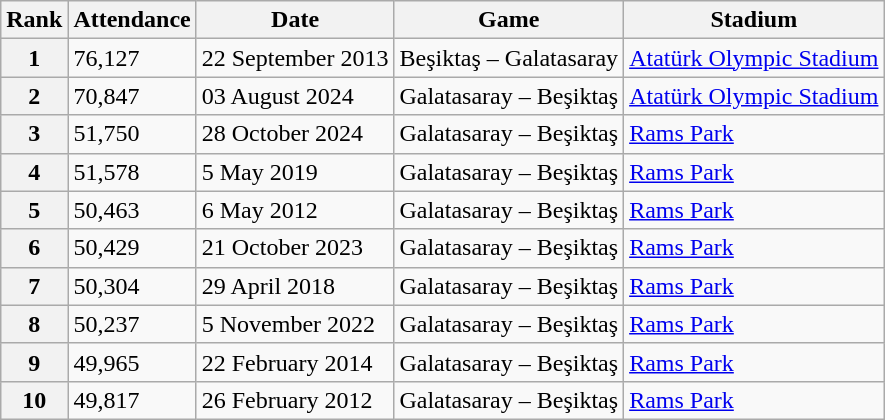<table class="wikitable">
<tr>
<th>Rank</th>
<th>Attendance</th>
<th>Date</th>
<th>Game</th>
<th>Stadium</th>
</tr>
<tr>
<th>1</th>
<td>76,127</td>
<td>22 September 2013</td>
<td>Beşiktaş – Galatasaray</td>
<td><a href='#'>Atatürk Olympic Stadium</a></td>
</tr>
<tr>
<th>2</th>
<td>70,847</td>
<td>03 August 2024</td>
<td>Galatasaray – Beşiktaş</td>
<td><a href='#'>Atatürk Olympic Stadium</a></td>
</tr>
<tr>
<th>3</th>
<td>51,750</td>
<td>28 October 2024</td>
<td>Galatasaray – Beşiktaş</td>
<td><a href='#'>Rams Park</a></td>
</tr>
<tr>
<th>4</th>
<td>51,578</td>
<td>5 May 2019</td>
<td>Galatasaray – Beşiktaş</td>
<td><a href='#'>Rams Park</a></td>
</tr>
<tr>
<th>5</th>
<td>50,463</td>
<td>6 May 2012</td>
<td>Galatasaray – Beşiktaş</td>
<td><a href='#'>Rams Park</a></td>
</tr>
<tr>
<th>6</th>
<td>50,429</td>
<td>21 October 2023</td>
<td>Galatasaray – Beşiktaş</td>
<td><a href='#'>Rams Park</a></td>
</tr>
<tr>
<th>7</th>
<td>50,304</td>
<td>29 April 2018</td>
<td>Galatasaray – Beşiktaş</td>
<td><a href='#'>Rams Park</a></td>
</tr>
<tr>
<th>8</th>
<td>50,237</td>
<td>5 November 2022</td>
<td>Galatasaray – Beşiktaş</td>
<td><a href='#'>Rams Park</a></td>
</tr>
<tr>
<th>9</th>
<td>49,965</td>
<td>22 February 2014</td>
<td>Galatasaray – Beşiktaş</td>
<td><a href='#'>Rams Park</a></td>
</tr>
<tr>
<th>10</th>
<td>49,817</td>
<td>26 February 2012</td>
<td>Galatasaray – Beşiktaş</td>
<td><a href='#'>Rams Park</a></td>
</tr>
</table>
